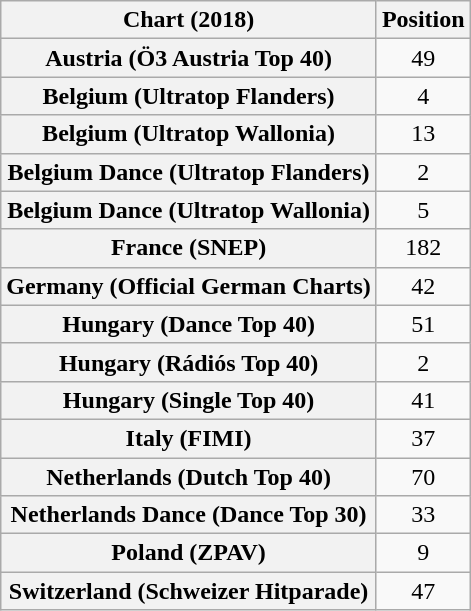<table class="wikitable sortable plainrowheaders" style="text-align:center">
<tr>
<th scope="col">Chart (2018)</th>
<th scope="col">Position</th>
</tr>
<tr>
<th scope="row">Austria (Ö3 Austria Top 40)</th>
<td>49</td>
</tr>
<tr>
<th scope="row">Belgium (Ultratop Flanders)</th>
<td>4</td>
</tr>
<tr>
<th scope="row">Belgium (Ultratop Wallonia)</th>
<td>13</td>
</tr>
<tr>
<th scope="row">Belgium Dance (Ultratop Flanders)</th>
<td>2</td>
</tr>
<tr>
<th scope="row">Belgium Dance (Ultratop Wallonia)</th>
<td>5</td>
</tr>
<tr>
<th scope="row">France (SNEP)</th>
<td>182</td>
</tr>
<tr>
<th scope="row">Germany (Official German Charts)</th>
<td>42</td>
</tr>
<tr>
<th scope="row">Hungary (Dance Top 40)</th>
<td>51</td>
</tr>
<tr>
<th scope="row">Hungary (Rádiós Top 40)</th>
<td>2</td>
</tr>
<tr>
<th scope="row">Hungary (Single Top 40)</th>
<td>41</td>
</tr>
<tr>
<th scope="row">Italy (FIMI)</th>
<td>37</td>
</tr>
<tr>
<th scope="row">Netherlands (Dutch Top 40)</th>
<td>70</td>
</tr>
<tr>
<th scope="row">Netherlands Dance (Dance Top 30)</th>
<td>33</td>
</tr>
<tr>
<th scope="row">Poland (ZPAV)</th>
<td>9</td>
</tr>
<tr>
<th scope="row">Switzerland (Schweizer Hitparade)</th>
<td>47</td>
</tr>
</table>
